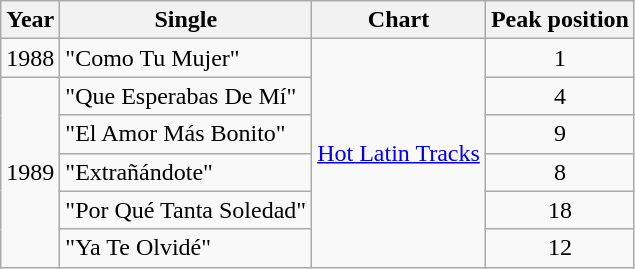<table class="wikitable">
<tr>
<th>Year</th>
<th>Single</th>
<th>Chart</th>
<th>Peak position</th>
</tr>
<tr>
<td>1988</td>
<td>"Como Tu Mujer"</td>
<td rowspan="6"><a href='#'>Hot Latin Tracks</a></td>
<td style="text-align:center;">1</td>
</tr>
<tr>
<td rowspan="5">1989</td>
<td>"Que Esperabas De Mí"</td>
<td style="text-align:center;">4</td>
</tr>
<tr>
<td>"El Amor Más Bonito"</td>
<td style="text-align:center;">9</td>
</tr>
<tr>
<td>"Extrañándote"</td>
<td style="text-align:center;">8</td>
</tr>
<tr>
<td>"Por Qué Tanta Soledad"</td>
<td style="text-align:center;">18</td>
</tr>
<tr>
<td>"Ya Te Olvidé"</td>
<td style="text-align:center;">12</td>
</tr>
</table>
